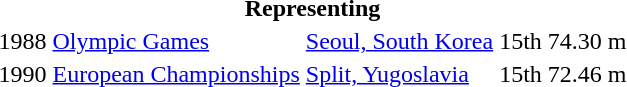<table>
<tr>
<th colspan="5">Representing </th>
</tr>
<tr>
<td>1988</td>
<td><a href='#'>Olympic Games</a></td>
<td><a href='#'>Seoul, South Korea</a></td>
<td>15th</td>
<td>74.30 m</td>
</tr>
<tr>
<td>1990</td>
<td><a href='#'>European Championships</a></td>
<td><a href='#'>Split, Yugoslavia</a></td>
<td>15th</td>
<td>72.46 m</td>
</tr>
</table>
